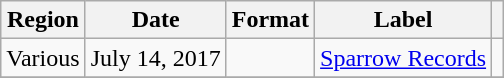<table class="wikitable plainrowheaders">
<tr>
<th scope="col">Region</th>
<th scope="col">Date</th>
<th scope="col">Format</th>
<th scope="col">Label</th>
<th scope="col"></th>
</tr>
<tr>
<td>Various</td>
<td>July 14, 2017</td>
<td></td>
<td><a href='#'>Sparrow Records</a></td>
<td></td>
</tr>
<tr>
</tr>
</table>
